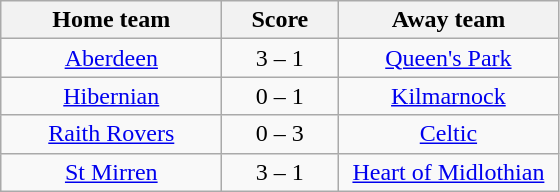<table class="wikitable" style="text-align: center">
<tr>
<th width=140>Home team</th>
<th width=70>Score</th>
<th width=140>Away team</th>
</tr>
<tr>
<td><a href='#'>Aberdeen</a></td>
<td>3 – 1</td>
<td><a href='#'>Queen's Park</a></td>
</tr>
<tr>
<td><a href='#'>Hibernian</a></td>
<td>0 – 1</td>
<td><a href='#'>Kilmarnock</a></td>
</tr>
<tr>
<td><a href='#'>Raith Rovers</a></td>
<td>0 – 3</td>
<td><a href='#'>Celtic</a></td>
</tr>
<tr>
<td><a href='#'>St Mirren</a></td>
<td>3 – 1</td>
<td><a href='#'>Heart of Midlothian</a></td>
</tr>
</table>
